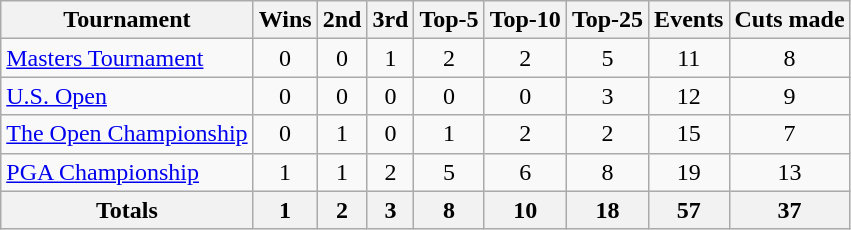<table class=wikitable style=text-align:center>
<tr>
<th>Tournament</th>
<th>Wins</th>
<th>2nd</th>
<th>3rd</th>
<th>Top-5</th>
<th>Top-10</th>
<th>Top-25</th>
<th>Events</th>
<th>Cuts made</th>
</tr>
<tr>
<td align=left><a href='#'>Masters Tournament</a></td>
<td>0</td>
<td>0</td>
<td>1</td>
<td>2</td>
<td>2</td>
<td>5</td>
<td>11</td>
<td>8</td>
</tr>
<tr>
<td align=left><a href='#'>U.S. Open</a></td>
<td>0</td>
<td>0</td>
<td>0</td>
<td>0</td>
<td>0</td>
<td>3</td>
<td>12</td>
<td>9</td>
</tr>
<tr>
<td align=left><a href='#'>The Open Championship</a></td>
<td>0</td>
<td>1</td>
<td>0</td>
<td>1</td>
<td>2</td>
<td>2</td>
<td>15</td>
<td>7</td>
</tr>
<tr>
<td align=left><a href='#'>PGA Championship</a></td>
<td>1</td>
<td>1</td>
<td>2</td>
<td>5</td>
<td>6</td>
<td>8</td>
<td>19</td>
<td>13</td>
</tr>
<tr>
<th>Totals</th>
<th>1</th>
<th>2</th>
<th>3</th>
<th>8</th>
<th>10</th>
<th>18</th>
<th>57</th>
<th>37</th>
</tr>
</table>
